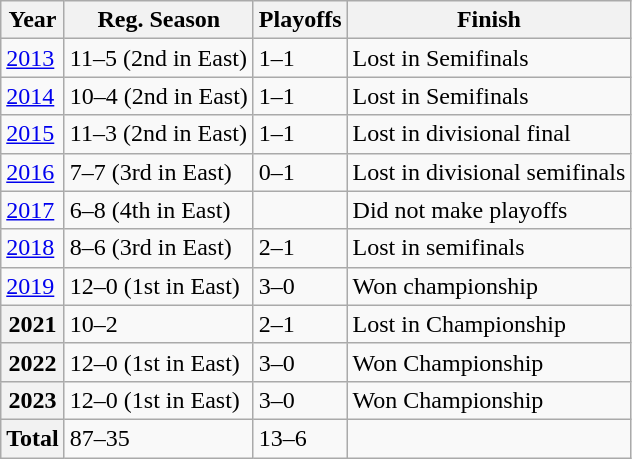<table class="wikitable">
<tr>
<th>Year</th>
<th>Reg. Season</th>
<th>Playoffs</th>
<th>Finish</th>
</tr>
<tr>
<td><a href='#'>2013</a></td>
<td>11–5 (2nd in East)</td>
<td>1–1</td>
<td>Lost in Semifinals</td>
</tr>
<tr>
<td><a href='#'>2014</a></td>
<td>10–4 (2nd in East)</td>
<td>1–1</td>
<td>Lost in Semifinals</td>
</tr>
<tr>
<td><a href='#'>2015</a></td>
<td>11–3 (2nd in East)</td>
<td>1–1</td>
<td>Lost in divisional final</td>
</tr>
<tr>
<td><a href='#'>2016</a></td>
<td>7–7 (3rd in East)</td>
<td>0–1</td>
<td>Lost in divisional semifinals</td>
</tr>
<tr>
<td><a href='#'>2017</a></td>
<td>6–8 (4th in East)</td>
<td></td>
<td>Did not make playoffs</td>
</tr>
<tr>
<td><a href='#'>2018</a></td>
<td>8–6 (3rd in East)</td>
<td>2–1</td>
<td>Lost in semifinals</td>
</tr>
<tr>
<td><a href='#'>2019</a></td>
<td>12–0 (1st in East)</td>
<td>3–0</td>
<td>Won championship</td>
</tr>
<tr>
<th>2021</th>
<td>10–2</td>
<td>2–1</td>
<td>Lost in Championship</td>
</tr>
<tr>
<th>2022</th>
<td>12–0 (1st in East)</td>
<td>3–0</td>
<td>Won Championship</td>
</tr>
<tr>
<th>2023</th>
<td>12–0 (1st in East)</td>
<td>3–0</td>
<td>Won Championship</td>
</tr>
<tr>
<th>Total</th>
<td>87–35</td>
<td>13–6</td>
<td></td>
</tr>
</table>
